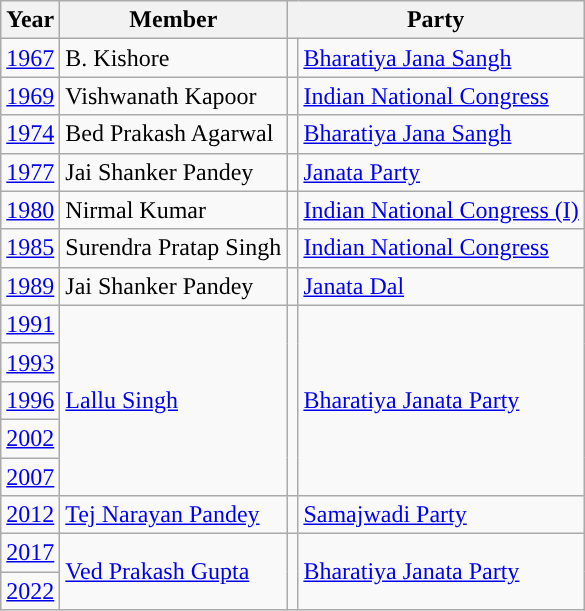<table class="wikitable">
<tr>
<th>Year</th>
<th>Member</th>
<th colspan="2">Party</th>
</tr>
<tr>
<td><a href='#'>1967</a></td>
<td>B. Kishore</td>
<td style="background-color: "></td>
<td><a href='#'>Bharatiya Jana Sangh</a></td>
</tr>
<tr>
<td><a href='#'>1969</a></td>
<td>Vishwanath Kapoor</td>
<td style="background-color: "></td>
<td><a href='#'>Indian National Congress</a></td>
</tr>
<tr>
<td><a href='#'>1974</a></td>
<td>Bed Prakash Agarwal</td>
<td style="background-color: "></td>
<td><a href='#'>Bharatiya Jana Sangh</a></td>
</tr>
<tr>
<td><a href='#'>1977</a></td>
<td>Jai Shanker Pandey</td>
<td style="background-color: "></td>
<td><a href='#'>Janata Party</a></td>
</tr>
<tr>
<td><a href='#'>1980</a></td>
<td>Nirmal Kumar</td>
<td style="background-color: "></td>
<td><a href='#'>Indian National Congress (I)</a></td>
</tr>
<tr>
<td><a href='#'>1985</a></td>
<td>Surendra Pratap Singh</td>
<td style="background-color: "></td>
<td><a href='#'>Indian National Congress</a></td>
</tr>
<tr>
<td><a href='#'>1989</a></td>
<td>Jai Shanker Pandey</td>
<td style="background-color: "></td>
<td><a href='#'>Janata Dal</a></td>
</tr>
<tr>
<td><a href='#'>1991</a></td>
<td rowspan="5"><a href='#'>Lallu Singh</a></td>
<td rowspan="5" style="background-color: "></td>
<td rowspan="5"><a href='#'>Bharatiya Janata Party</a></td>
</tr>
<tr>
<td><a href='#'>1993</a></td>
</tr>
<tr>
<td><a href='#'>1996</a></td>
</tr>
<tr>
<td><a href='#'>2002</a></td>
</tr>
<tr>
<td><a href='#'>2007</a></td>
</tr>
<tr>
<td><a href='#'>2012</a></td>
<td><a href='#'>Tej Narayan Pandey</a></td>
<td style="background-color: "></td>
<td><a href='#'>Samajwadi Party</a></td>
</tr>
<tr>
<td><a href='#'>2017</a></td>
<td rowspan="2"><a href='#'>Ved Prakash Gupta</a></td>
<td rowspan="2" style="background-color: "></td>
<td rowspan="2"><a href='#'>Bharatiya Janata Party</a></td>
</tr>
<tr>
<td><a href='#'>2022</a></td>
</tr>
</table>
